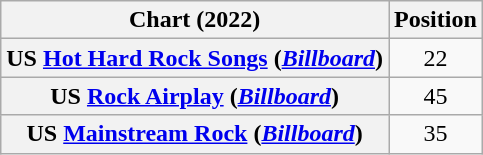<table class="wikitable sortable plainrowheaders" style="text-align:center">
<tr>
<th scope="col">Chart (2022)</th>
<th scope="col">Position</th>
</tr>
<tr>
<th scope="row">US <a href='#'>Hot Hard Rock Songs</a> (<em><a href='#'>Billboard</a></em>)</th>
<td>22</td>
</tr>
<tr>
<th scope="row">US <a href='#'>Rock Airplay</a> (<em><a href='#'>Billboard</a></em>)</th>
<td>45</td>
</tr>
<tr>
<th scope="row">US <a href='#'>Mainstream Rock</a> (<em><a href='#'>Billboard</a></em>)</th>
<td>35</td>
</tr>
</table>
